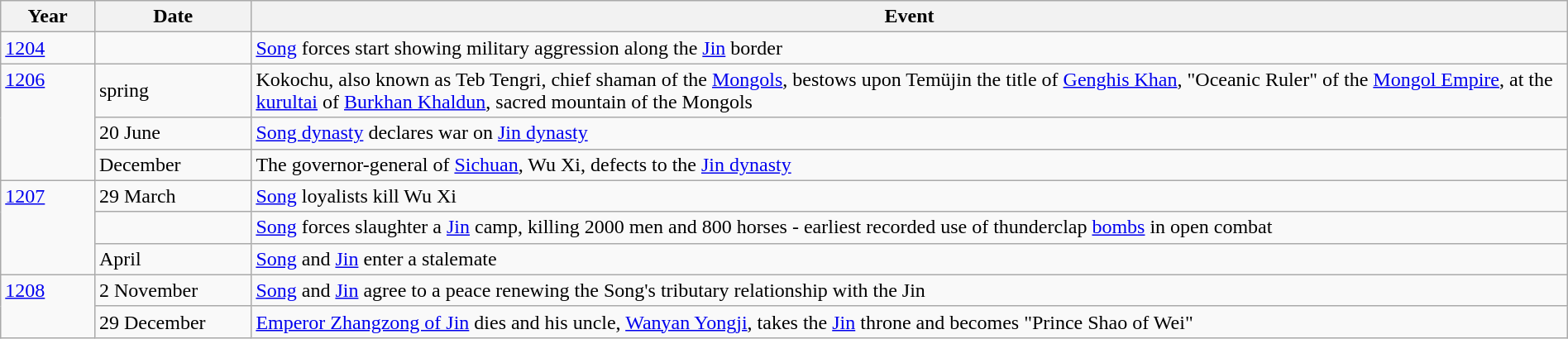<table class="wikitable" width="100%">
<tr>
<th style="width:6%">Year</th>
<th style="width:10%">Date</th>
<th>Event</th>
</tr>
<tr>
<td><a href='#'>1204</a></td>
<td></td>
<td><a href='#'>Song</a> forces start showing military aggression along the <a href='#'>Jin</a> border</td>
</tr>
<tr>
<td rowspan="3" valign="top"><a href='#'>1206</a></td>
<td>spring</td>
<td>Kokochu, also known as Teb Tengri, chief shaman of the <a href='#'>Mongols</a>, bestows upon Temüjin the title of <a href='#'>Genghis Khan</a>, "Oceanic Ruler" of the <a href='#'>Mongol Empire</a>, at the <a href='#'>kurultai</a> of <a href='#'>Burkhan Khaldun</a>, sacred mountain of the Mongols</td>
</tr>
<tr>
<td>20 June</td>
<td><a href='#'>Song dynasty</a> declares war on <a href='#'>Jin dynasty</a></td>
</tr>
<tr>
<td>December</td>
<td>The governor-general of <a href='#'>Sichuan</a>, Wu Xi, defects to the <a href='#'>Jin dynasty</a></td>
</tr>
<tr>
<td rowspan="3" valign="top"><a href='#'>1207</a></td>
<td>29 March</td>
<td><a href='#'>Song</a> loyalists kill Wu Xi</td>
</tr>
<tr>
<td></td>
<td><a href='#'>Song</a> forces slaughter a <a href='#'>Jin</a> camp, killing 2000 men and 800 horses - earliest recorded use of thunderclap <a href='#'>bombs</a> in open combat</td>
</tr>
<tr>
<td>April</td>
<td><a href='#'>Song</a> and <a href='#'>Jin</a> enter a stalemate</td>
</tr>
<tr>
<td rowspan="2" valign="top"><a href='#'>1208</a></td>
<td>2 November</td>
<td><a href='#'>Song</a> and <a href='#'>Jin</a> agree to a peace renewing the Song's tributary relationship with the Jin</td>
</tr>
<tr>
<td>29 December</td>
<td><a href='#'>Emperor Zhangzong of Jin</a> dies and his uncle, <a href='#'>Wanyan Yongji</a>, takes the <a href='#'>Jin</a> throne and becomes "Prince Shao of Wei"</td>
</tr>
</table>
